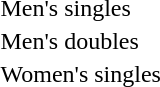<table>
<tr>
<td rowspan=2>Men's singles</td>
<td rowspan=2></td>
<td rowspan=2></td>
<td></td>
</tr>
<tr>
<td></td>
</tr>
<tr>
<td>Men's doubles</td>
<td></td>
<td></td>
<td></td>
</tr>
<tr>
<td rowspan=2>Women's singles</td>
<td rowspan=2></td>
<td rowspan=2></td>
<td></td>
</tr>
<tr>
<td></td>
</tr>
<tr>
<td></td>
<td></td>
<td></td>
<td></td>
</tr>
</table>
